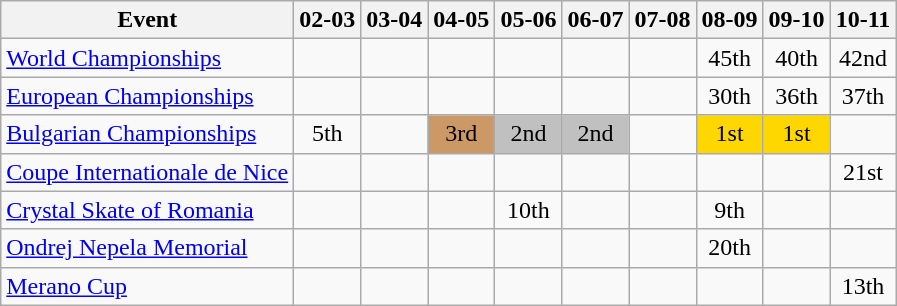<table class="wikitable">
<tr>
<th>Event</th>
<th>02-03</th>
<th>03-04</th>
<th>04-05</th>
<th>05-06</th>
<th>06-07</th>
<th>07-08</th>
<th>08-09</th>
<th>09-10</th>
<th>10-11</th>
</tr>
<tr>
<td><a href='#'>World Championships</a></td>
<td></td>
<td></td>
<td></td>
<td></td>
<td></td>
<td></td>
<td align="center">45th</td>
<td align="center">40th</td>
<td align="center">42nd</td>
</tr>
<tr>
<td><a href='#'>European Championships</a></td>
<td></td>
<td></td>
<td></td>
<td></td>
<td></td>
<td></td>
<td align="center">30th</td>
<td align="center">36th</td>
<td align="center">37th</td>
</tr>
<tr>
<td><a href='#'>Bulgarian Championships</a></td>
<td align="center">5th</td>
<td></td>
<td align="center" bgcolor="cc9966">3rd</td>
<td align="center" bgcolor="silver">2nd</td>
<td align="center" bgcolor="silver">2nd</td>
<td></td>
<td align="center" bgcolor="gold">1st</td>
<td align="center" bgcolor="gold">1st</td>
<td></td>
</tr>
<tr>
<td><a href='#'>Coupe Internationale de Nice</a></td>
<td></td>
<td></td>
<td></td>
<td></td>
<td></td>
<td></td>
<td></td>
<td></td>
<td align="center">21st</td>
</tr>
<tr>
<td><a href='#'>Crystal Skate of Romania</a></td>
<td></td>
<td></td>
<td></td>
<td align="center">10th</td>
<td></td>
<td></td>
<td align="center">9th</td>
<td></td>
<td></td>
</tr>
<tr>
<td><a href='#'>Ondrej Nepela Memorial</a></td>
<td></td>
<td></td>
<td></td>
<td></td>
<td></td>
<td></td>
<td align="center">20th</td>
<td></td>
<td></td>
</tr>
<tr>
<td><a href='#'>Merano Cup</a></td>
<td></td>
<td></td>
<td></td>
<td></td>
<td></td>
<td></td>
<td></td>
<td></td>
<td align="center">13th</td>
</tr>
</table>
